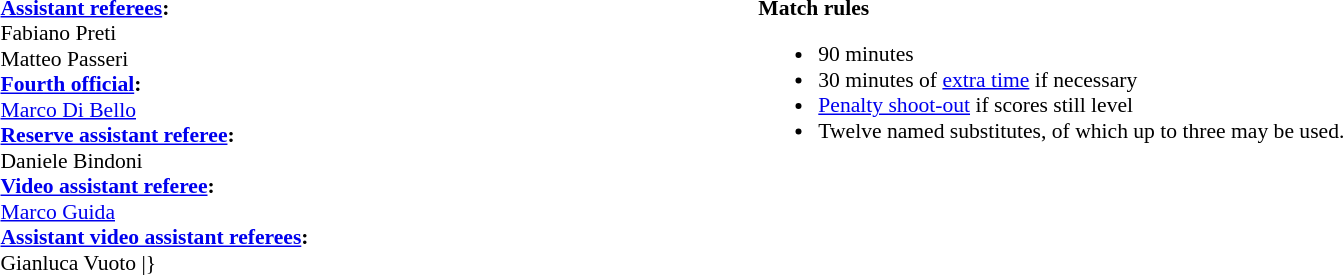<table width=100% style="font-size:90%">
<tr>
<td><br><strong><a href='#'>Assistant referees</a>:</strong>
<br>Fabiano Preti
<br>Matteo Passeri
<br><strong><a href='#'>Fourth official</a>:</strong>
<br><a href='#'>Marco Di Bello</a>
<br><strong><a href='#'>Reserve assistant referee</a>:</strong>
<br>Daniele Bindoni
<br><strong><a href='#'>Video assistant referee</a>:</strong>
<br><a href='#'>Marco Guida</a>
<br><strong><a href='#'>Assistant video assistant referees</a>:</strong>
<br>Gianluca Vuoto
<includeonly>|}</includeonly></td>
<td style="width:60%;vertical-align:top"><br><strong>Match rules</strong><ul><li>90 minutes</li><li>30 minutes of <a href='#'>extra time</a> if necessary</li><li><a href='#'>Penalty shoot-out</a> if scores still level</li><li>Twelve named substitutes, of which up to three may be used.</li></ul></td>
</tr>
</table>
